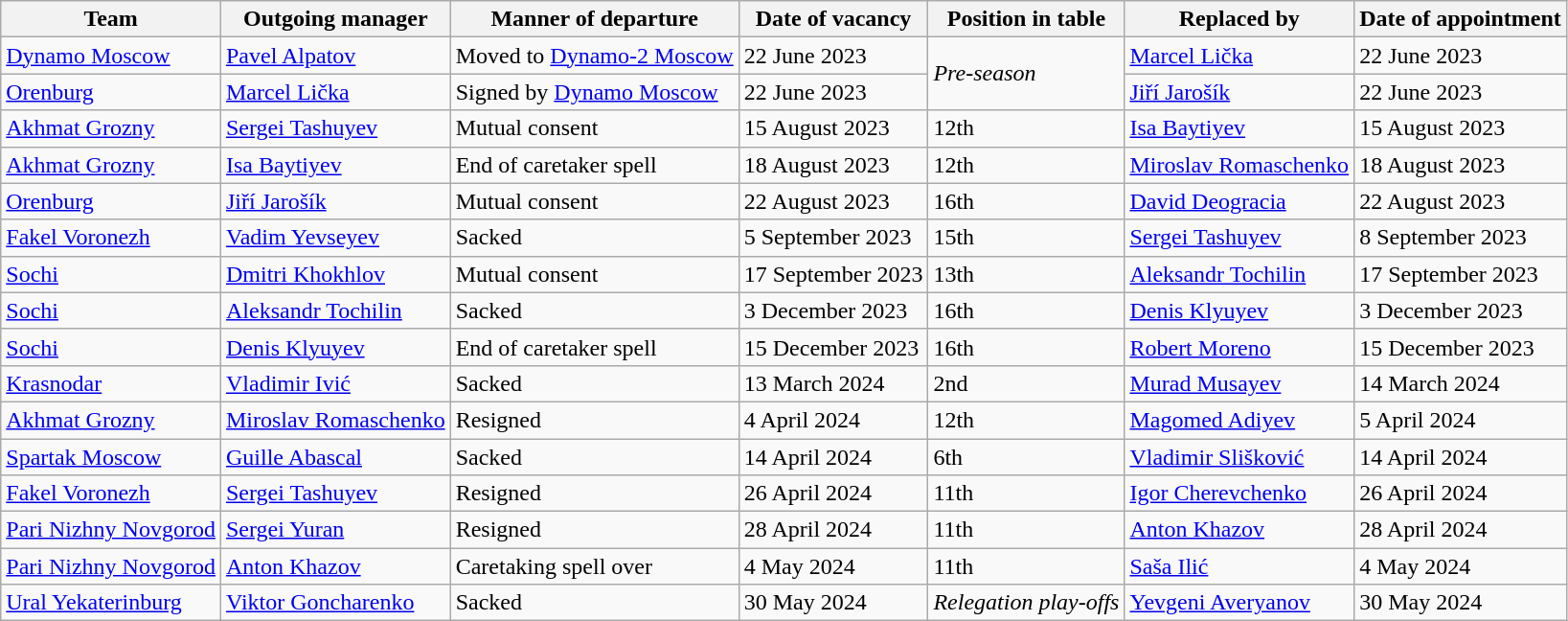<table class="wikitable">
<tr>
<th>Team</th>
<th>Outgoing manager</th>
<th>Manner of departure</th>
<th>Date of vacancy</th>
<th>Position in table</th>
<th>Replaced by</th>
<th>Date of appointment</th>
</tr>
<tr>
<td><a href='#'>Dynamo Moscow</a></td>
<td> <a href='#'>Pavel Alpatov</a> </td>
<td>Moved to <a href='#'>Dynamo-2 Moscow</a></td>
<td>22 June 2023</td>
<td rowspan="2"><em>Pre-season</em></td>
<td> <a href='#'>Marcel Lička</a></td>
<td>22 June 2023</td>
</tr>
<tr>
<td><a href='#'>Orenburg</a></td>
<td> <a href='#'>Marcel Lička</a></td>
<td>Signed by <a href='#'>Dynamo Moscow</a></td>
<td>22 June 2023</td>
<td> <a href='#'>Jiří Jarošík</a></td>
<td>22 June 2023</td>
</tr>
<tr>
<td><a href='#'>Akhmat Grozny</a></td>
<td> <a href='#'>Sergei Tashuyev</a></td>
<td>Mutual consent</td>
<td>15 August 2023</td>
<td>12th</td>
<td> <a href='#'>Isa Baytiyev</a> </td>
<td>15 August 2023</td>
</tr>
<tr>
<td><a href='#'>Akhmat Grozny</a></td>
<td> <a href='#'>Isa Baytiyev</a> </td>
<td>End of caretaker spell</td>
<td>18 August 2023</td>
<td>12th</td>
<td> <a href='#'>Miroslav Romaschenko</a></td>
<td>18 August 2023</td>
</tr>
<tr>
<td><a href='#'>Orenburg</a></td>
<td> <a href='#'>Jiří Jarošík</a></td>
<td>Mutual consent</td>
<td>22 August 2023</td>
<td>16th</td>
<td> <a href='#'>David Deogracia</a></td>
<td>22 August 2023</td>
</tr>
<tr>
<td><a href='#'>Fakel Voronezh</a></td>
<td> <a href='#'>Vadim Yevseyev</a></td>
<td>Sacked</td>
<td>5 September 2023</td>
<td>15th</td>
<td> <a href='#'>Sergei Tashuyev</a></td>
<td>8 September 2023</td>
</tr>
<tr>
<td><a href='#'>Sochi</a></td>
<td> <a href='#'>Dmitri Khokhlov</a></td>
<td>Mutual consent</td>
<td>17 September 2023</td>
<td>13th</td>
<td> <a href='#'>Aleksandr Tochilin</a></td>
<td>17 September 2023</td>
</tr>
<tr>
<td><a href='#'>Sochi</a></td>
<td> <a href='#'>Aleksandr Tochilin</a></td>
<td>Sacked</td>
<td>3 December 2023</td>
<td>16th</td>
<td> <a href='#'>Denis Klyuyev</a> </td>
<td>3 December 2023</td>
</tr>
<tr>
<td><a href='#'>Sochi</a></td>
<td> <a href='#'>Denis Klyuyev</a> </td>
<td>End of caretaker spell</td>
<td>15 December 2023</td>
<td>16th</td>
<td> <a href='#'>Robert Moreno</a></td>
<td>15 December 2023</td>
</tr>
<tr>
<td><a href='#'>Krasnodar</a></td>
<td> <a href='#'>Vladimir Ivić</a></td>
<td>Sacked</td>
<td>13 March 2024</td>
<td>2nd</td>
<td> <a href='#'>Murad Musayev</a></td>
<td>14 March 2024</td>
</tr>
<tr>
<td><a href='#'>Akhmat Grozny</a></td>
<td> <a href='#'>Miroslav Romaschenko</a></td>
<td>Resigned</td>
<td>4 April 2024</td>
<td>12th</td>
<td> <a href='#'>Magomed Adiyev</a></td>
<td>5 April 2024</td>
</tr>
<tr>
<td><a href='#'>Spartak Moscow</a></td>
<td> <a href='#'>Guille Abascal</a></td>
<td>Sacked</td>
<td>14 April 2024</td>
<td>6th</td>
<td> <a href='#'>Vladimir Slišković</a> </td>
<td>14 April 2024</td>
</tr>
<tr>
<td><a href='#'>Fakel Voronezh</a></td>
<td> <a href='#'>Sergei Tashuyev</a></td>
<td>Resigned</td>
<td>26 April 2024</td>
<td>11th</td>
<td> <a href='#'>Igor Cherevchenko</a></td>
<td>26 April 2024</td>
</tr>
<tr>
<td><a href='#'>Pari Nizhny Novgorod</a></td>
<td> <a href='#'>Sergei Yuran</a></td>
<td>Resigned</td>
<td>28 April 2024</td>
<td>11th</td>
<td> <a href='#'>Anton Khazov</a> </td>
<td>28 April 2024</td>
</tr>
<tr>
<td><a href='#'>Pari Nizhny Novgorod</a></td>
<td> <a href='#'>Anton Khazov</a> </td>
<td>Caretaking spell over</td>
<td>4 May 2024</td>
<td>11th</td>
<td> <a href='#'>Saša Ilić</a></td>
<td>4 May 2024</td>
</tr>
<tr>
<td><a href='#'>Ural Yekaterinburg</a></td>
<td> <a href='#'>Viktor Goncharenko</a></td>
<td>Sacked</td>
<td>30 May 2024</td>
<td><em>Relegation play-offs</em></td>
<td> <a href='#'>Yevgeni Averyanov</a> </td>
<td>30 May 2024</td>
</tr>
</table>
